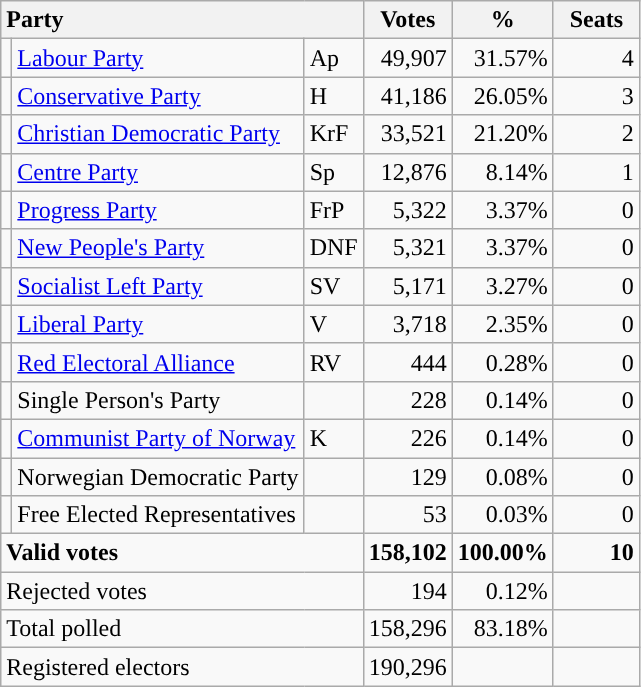<table class="wikitable" border="1" style="text-align:right;">
<tr>
<th style="text-align:left;" colspan=3>Party</th>
<th align=center width="50">Votes</th>
<th align=center width="50">%</th>
<th align=center width="50">Seats</th>
</tr>
<tr>
<td style="color:inherit;background:"></td>
<td align=left><a href='#'>Labour Party</a></td>
<td align=left>Ap</td>
<td>49,907</td>
<td>31.57%</td>
<td>4</td>
</tr>
<tr>
<td style="color:inherit;background:"></td>
<td align=left><a href='#'>Conservative Party</a></td>
<td align=left>H</td>
<td>41,186</td>
<td>26.05%</td>
<td>3</td>
</tr>
<tr>
<td style="color:inherit;background:"></td>
<td align=left><a href='#'>Christian Democratic Party</a></td>
<td align=left>KrF</td>
<td>33,521</td>
<td>21.20%</td>
<td>2</td>
</tr>
<tr>
<td style="color:inherit;background:"></td>
<td align=left><a href='#'>Centre Party</a></td>
<td align=left>Sp</td>
<td>12,876</td>
<td>8.14%</td>
<td>1</td>
</tr>
<tr>
<td style="color:inherit;background:"></td>
<td align=left><a href='#'>Progress Party</a></td>
<td align=left>FrP</td>
<td>5,322</td>
<td>3.37%</td>
<td>0</td>
</tr>
<tr>
<td style="color:inherit;background:"></td>
<td align=left><a href='#'>New People's Party</a></td>
<td align=left>DNF</td>
<td>5,321</td>
<td>3.37%</td>
<td>0</td>
</tr>
<tr>
<td style="color:inherit;background:"></td>
<td align=left><a href='#'>Socialist Left Party</a></td>
<td align=left>SV</td>
<td>5,171</td>
<td>3.27%</td>
<td>0</td>
</tr>
<tr>
<td style="color:inherit;background:"></td>
<td align=left><a href='#'>Liberal Party</a></td>
<td align=left>V</td>
<td>3,718</td>
<td>2.35%</td>
<td>0</td>
</tr>
<tr>
<td style="color:inherit;background:"></td>
<td align=left><a href='#'>Red Electoral Alliance</a></td>
<td align=left>RV</td>
<td>444</td>
<td>0.28%</td>
<td>0</td>
</tr>
<tr>
<td></td>
<td align=left>Single Person's Party</td>
<td align=left></td>
<td>228</td>
<td>0.14%</td>
<td>0</td>
</tr>
<tr>
<td style="color:inherit;background:"></td>
<td align=left><a href='#'>Communist Party of Norway</a></td>
<td align=left>K</td>
<td>226</td>
<td>0.14%</td>
<td>0</td>
</tr>
<tr>
<td></td>
<td align=left>Norwegian Democratic Party</td>
<td align=left></td>
<td>129</td>
<td>0.08%</td>
<td>0</td>
</tr>
<tr>
<td></td>
<td align=left>Free Elected Representatives</td>
<td align=left></td>
<td>53</td>
<td>0.03%</td>
<td>0</td>
</tr>
<tr style="font-weight:bold">
<td align=left colspan=3>Valid votes</td>
<td>158,102</td>
<td>100.00%</td>
<td>10</td>
</tr>
<tr>
<td align=left colspan=3>Rejected votes</td>
<td>194</td>
<td>0.12%</td>
<td></td>
</tr>
<tr>
<td align=left colspan=3>Total polled</td>
<td>158,296</td>
<td>83.18%</td>
<td></td>
</tr>
<tr>
<td align=left colspan=3>Registered electors</td>
<td>190,296</td>
<td></td>
<td></td>
</tr>
</table>
